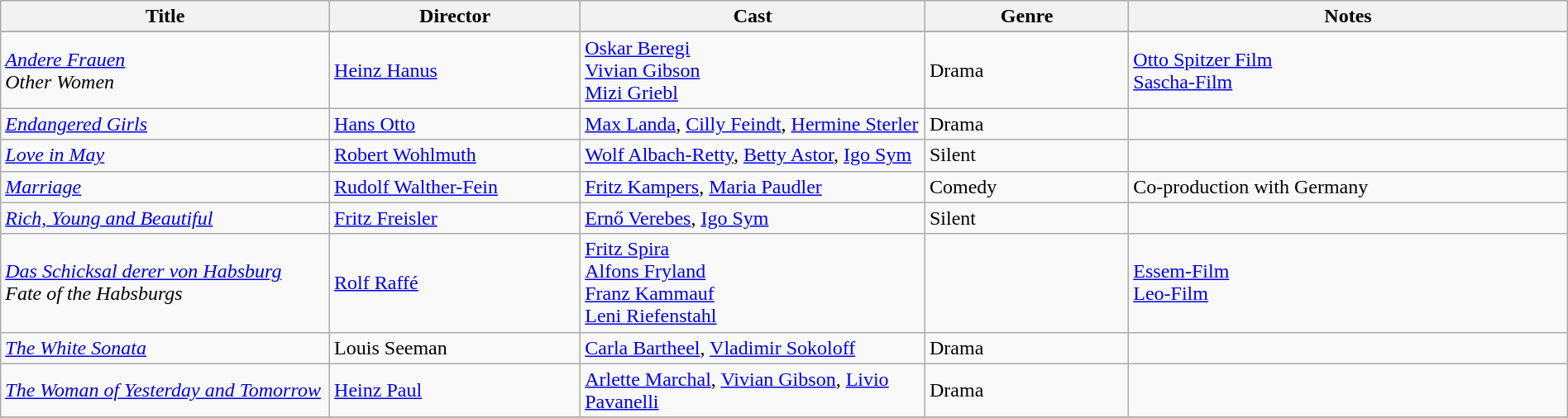<table class="wikitable" width= "100%">
<tr>
<th width=21%>Title</th>
<th width=16%>Director</th>
<th width=22%>Cast</th>
<th width=13%>Genre</th>
<th width=28%>Notes</th>
</tr>
<tr>
</tr>
<tr>
<td><em><a href='#'>Andere Frauen</a></em><br><em>Other Women</em></td>
<td><a href='#'>Heinz Hanus</a></td>
<td><a href='#'>Oskar Beregi</a><br><a href='#'>Vivian Gibson</a><br><a href='#'>Mizi Griebl</a></td>
<td>Drama</td>
<td><a href='#'>Otto Spitzer Film</a><br><a href='#'>Sascha-Film</a></td>
</tr>
<tr>
<td><em><a href='#'>Endangered Girls</a></em></td>
<td><a href='#'>Hans Otto</a></td>
<td><a href='#'>Max Landa</a>, <a href='#'>Cilly Feindt</a>, <a href='#'>Hermine Sterler</a></td>
<td>Drama</td>
<td></td>
</tr>
<tr>
<td><em><a href='#'>Love in May</a></em></td>
<td><a href='#'>Robert Wohlmuth</a></td>
<td><a href='#'>Wolf Albach-Retty</a>, <a href='#'>Betty Astor</a>, <a href='#'>Igo Sym</a></td>
<td>Silent</td>
<td></td>
</tr>
<tr>
<td><em><a href='#'>Marriage</a></em></td>
<td><a href='#'>Rudolf Walther-Fein</a></td>
<td><a href='#'>Fritz Kampers</a>, <a href='#'>Maria Paudler</a></td>
<td>Comedy</td>
<td>Co-production with Germany</td>
</tr>
<tr>
<td><em><a href='#'>Rich, Young and Beautiful</a></em></td>
<td><a href='#'>Fritz Freisler</a></td>
<td><a href='#'>Ernő Verebes</a>, <a href='#'>Igo Sym</a></td>
<td>Silent</td>
<td></td>
</tr>
<tr>
<td><em><a href='#'>Das Schicksal derer von Habsburg</a></em><br><em>Fate of the Habsburgs</em></td>
<td><a href='#'>Rolf Raffé</a></td>
<td><a href='#'>Fritz Spira</a><br><a href='#'>Alfons Fryland</a><br><a href='#'>Franz Kammauf</a><br><a href='#'>Leni Riefenstahl</a></td>
<td></td>
<td><a href='#'>Essem-Film</a><br><a href='#'>Leo-Film</a></td>
</tr>
<tr>
<td><em><a href='#'>The White Sonata</a></em></td>
<td>Louis Seeman</td>
<td><a href='#'>Carla Bartheel</a>, <a href='#'>Vladimir Sokoloff</a></td>
<td>Drama</td>
<td></td>
</tr>
<tr>
<td><em><a href='#'>The Woman of Yesterday and Tomorrow</a></em></td>
<td><a href='#'>Heinz Paul</a></td>
<td><a href='#'>Arlette Marchal</a>, <a href='#'>Vivian Gibson</a>, <a href='#'>Livio Pavanelli</a></td>
<td>Drama</td>
<td></td>
</tr>
<tr>
</tr>
</table>
